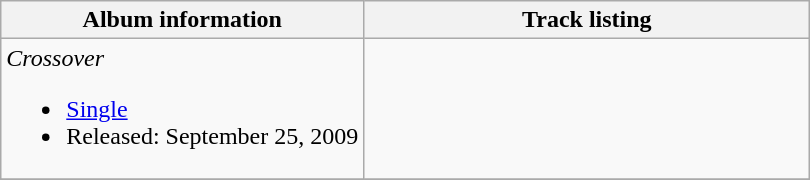<table class="wikitable">
<tr>
<th>Album information</th>
<th align="center" width="290px">Track listing</th>
</tr>
<tr>
<td><em>Crossover</em><br><ul><li><a href='#'>Single</a></li><li>Released: September 25, 2009</li></ul></td>
<td style="font-size: 85%;"></td>
</tr>
<tr>
</tr>
</table>
